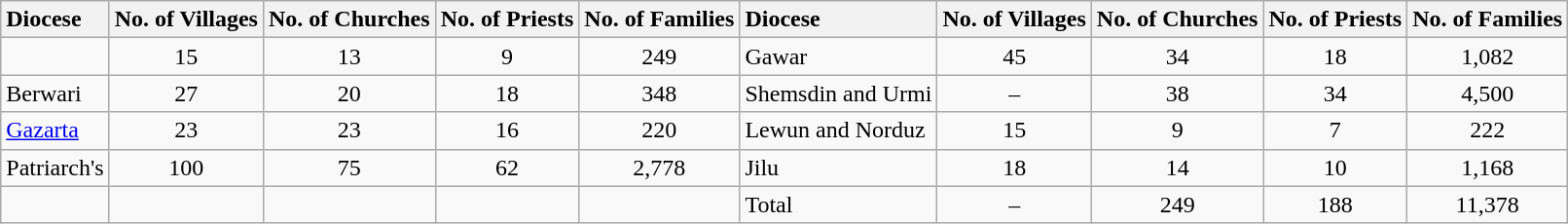<table class="wikitable" style="text-align:center">
<tr>
<th style="text-align:left">Diocese</th>
<th>No. of Villages</th>
<th>No. of Churches</th>
<th>No. of Priests</th>
<th>No. of Families</th>
<th style="text-align:left">Diocese</th>
<th>No. of Villages</th>
<th>No. of Churches</th>
<th>No. of Priests</th>
<th>No. of Families</th>
</tr>
<tr>
<td style="text-align:left"></td>
<td>15</td>
<td>13</td>
<td>9</td>
<td>249</td>
<td style="text-align:left">Gawar</td>
<td>45</td>
<td>34</td>
<td>18</td>
<td>1,082</td>
</tr>
<tr>
<td style="text-align:left">Berwari</td>
<td>27</td>
<td>20</td>
<td>18</td>
<td>348</td>
<td style="text-align:left">Shemsdin and Urmi</td>
<td>–</td>
<td>38</td>
<td>34</td>
<td>4,500</td>
</tr>
<tr>
<td style="text-align:left"><a href='#'>Gazarta</a></td>
<td>23</td>
<td>23</td>
<td>16</td>
<td>220</td>
<td style="text-align:left">Lewun and Norduz</td>
<td>15</td>
<td>9</td>
<td>7</td>
<td>222</td>
</tr>
<tr>
<td style="text-align:left">Patriarch's</td>
<td>100</td>
<td>75</td>
<td>62</td>
<td>2,778</td>
<td style="text-align:left">Jilu</td>
<td>18</td>
<td>14</td>
<td>10</td>
<td>1,168</td>
</tr>
<tr>
<td style="text-align:left"></td>
<td></td>
<td></td>
<td></td>
<td></td>
<td style="text-align:left">Total</td>
<td>–</td>
<td>249</td>
<td>188</td>
<td>11,378</td>
</tr>
</table>
